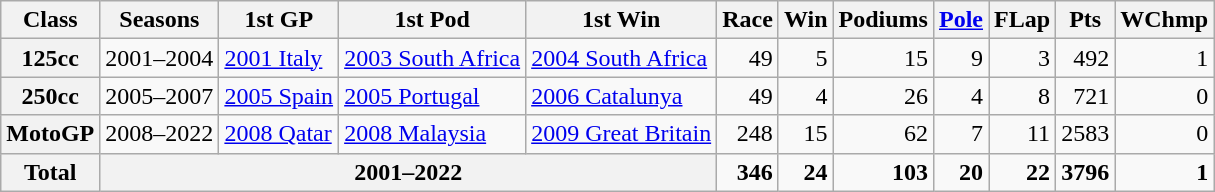<table class="wikitable">
<tr>
<th>Class</th>
<th>Seasons</th>
<th>1st GP</th>
<th>1st Pod</th>
<th>1st Win</th>
<th>Race</th>
<th>Win</th>
<th>Podiums</th>
<th><a href='#'>Pole</a></th>
<th>FLap</th>
<th>Pts</th>
<th>WChmp</th>
</tr>
<tr align="right">
<th>125cc</th>
<td>2001–2004</td>
<td align="left"><a href='#'>2001 Italy</a></td>
<td align="left"><a href='#'>2003 South Africa</a></td>
<td align="left"><a href='#'>2004 South Africa</a></td>
<td>49</td>
<td>5</td>
<td>15</td>
<td>9</td>
<td>3</td>
<td>492</td>
<td>1</td>
</tr>
<tr align="right">
<th>250cc</th>
<td>2005–2007</td>
<td align="left"><a href='#'>2005 Spain</a></td>
<td align="left"><a href='#'>2005 Portugal</a></td>
<td align="left"><a href='#'>2006 Catalunya</a></td>
<td>49</td>
<td>4</td>
<td>26</td>
<td>4</td>
<td>8</td>
<td>721</td>
<td>0</td>
</tr>
<tr align="right">
<th>MotoGP</th>
<td>2008–2022</td>
<td align="left"><a href='#'>2008 Qatar</a></td>
<td align="left"><a href='#'>2008 Malaysia</a></td>
<td align="left"><a href='#'>2009 Great Britain</a></td>
<td>248</td>
<td>15</td>
<td>62</td>
<td>7</td>
<td>11</td>
<td>2583</td>
<td>0</td>
</tr>
<tr align="right">
<th>Total</th>
<th colspan=4>2001–2022</th>
<td><strong>346</strong></td>
<td><strong>24</strong></td>
<td><strong>103</strong></td>
<td><strong>20</strong></td>
<td><strong>22</strong></td>
<td><strong>3796</strong></td>
<td><strong>1</strong></td>
</tr>
</table>
